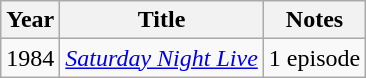<table class="wikitable">
<tr>
<th>Year</th>
<th>Title</th>
<th>Notes</th>
</tr>
<tr>
<td>1984</td>
<td><em><a href='#'>Saturday Night Live</a></em></td>
<td>1 episode</td>
</tr>
</table>
